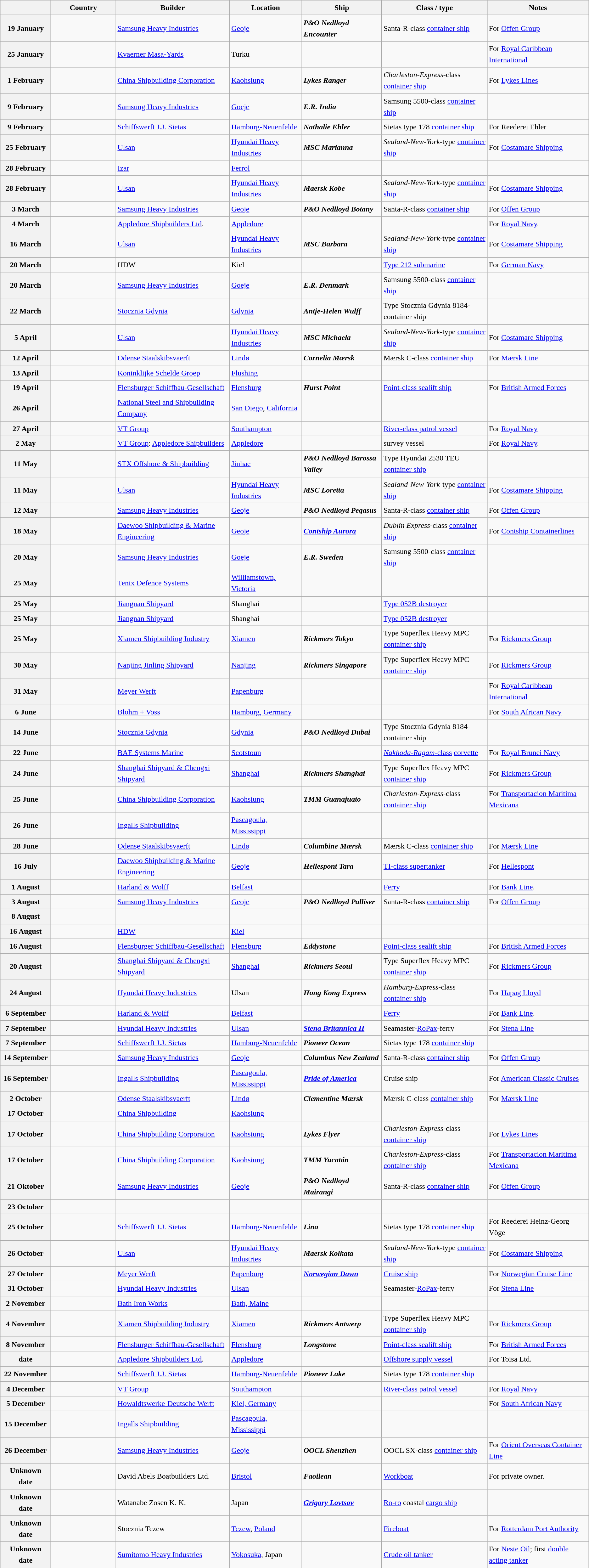<table class="wikitable sortable" style="font-size:1.00em; line-height:1.5em;">
<tr>
<th style="width:100px;"></th>
<th style="width:130px;">Country</th>
<th>Builder</th>
<th>Location</th>
<th>Ship</th>
<th>Class / type</th>
<th>Notes</th>
</tr>
<tr>
<th>19 January</th>
<td></td>
<td><a href='#'>Samsung Heavy Industries</a></td>
<td><a href='#'>Geoje</a></td>
<td><strong><em>P&O Nedlloyd Encounter</em></strong></td>
<td>Santa-R-class <a href='#'>container ship</a></td>
<td>For <a href='#'>Offen Group</a></td>
</tr>
<tr>
<th>25 January</th>
<td></td>
<td><a href='#'>Kvaerner Masa-Yards</a></td>
<td>Turku</td>
<td><strong></strong></td>
<td></td>
<td>For <a href='#'>Royal Caribbean International</a></td>
</tr>
<tr>
<th>1 February</th>
<td></td>
<td><a href='#'>China Shipbuilding Corporation</a></td>
<td><a href='#'>Kaohsiung</a></td>
<td><strong><em>Lykes Ranger</em></strong></td>
<td><em>Charleston-Express</em>-class <a href='#'>container ship</a></td>
<td>For <a href='#'>Lykes Lines</a></td>
</tr>
<tr>
<th>9 February</th>
<td></td>
<td><a href='#'>Samsung Heavy Industries</a></td>
<td><a href='#'>Goeje</a></td>
<td><strong><em>E.R. India</em></strong></td>
<td>Samsung 5500-class <a href='#'>container ship</a></td>
<td></td>
</tr>
<tr>
<th>9 February</th>
<td></td>
<td><a href='#'>Schiffswerft J.J. Sietas</a></td>
<td><a href='#'>Hamburg-Neuenfelde</a></td>
<td><strong><em>Nathalie Ehler</em></strong></td>
<td>Sietas type 178 <a href='#'>container ship</a></td>
<td>For Reederei Ehler</td>
</tr>
<tr>
<th>25 February</th>
<td></td>
<td><a href='#'>Ulsan</a></td>
<td><a href='#'>Hyundai Heavy Industries</a></td>
<td><strong><em>MSC Marianna</em></strong></td>
<td><em>Sealand-New-York</em>-type <a href='#'>container ship</a></td>
<td>For <a href='#'>Costamare Shipping</a></td>
</tr>
<tr>
<th>28 February</th>
<td></td>
<td><a href='#'>Izar</a></td>
<td><a href='#'>Ferrol</a></td>
<td><strong></strong></td>
<td></td>
<td></td>
</tr>
<tr>
<th>28 February</th>
<td></td>
<td><a href='#'>Ulsan</a></td>
<td><a href='#'>Hyundai Heavy Industries</a></td>
<td><strong><em>Maersk Kobe</em></strong></td>
<td><em>Sealand-New-York</em>-type <a href='#'>container ship</a></td>
<td>For <a href='#'>Costamare Shipping</a></td>
</tr>
<tr>
<th>3 March</th>
<td></td>
<td><a href='#'>Samsung Heavy Industries</a></td>
<td><a href='#'>Geoje</a></td>
<td><strong><em>P&O Nedlloyd Botany</em></strong></td>
<td>Santa-R-class <a href='#'>container ship</a></td>
<td>For <a href='#'>Offen Group</a></td>
</tr>
<tr ---->
<th>4 March</th>
<td></td>
<td><a href='#'>Appledore Shipbuilders Ltd</a>.</td>
<td><a href='#'>Appledore</a></td>
<td><strong></strong></td>
<td></td>
<td>For <a href='#'>Royal Navy</a>.</td>
</tr>
<tr>
<th>16 March</th>
<td></td>
<td><a href='#'>Ulsan</a></td>
<td><a href='#'>Hyundai Heavy Industries</a></td>
<td><strong><em>MSC Barbara</em></strong></td>
<td><em>Sealand-New-York</em>-type <a href='#'>container ship</a></td>
<td>For <a href='#'>Costamare Shipping</a></td>
</tr>
<tr>
<th>20 March</th>
<td></td>
<td>HDW</td>
<td>Kiel</td>
<td><strong></strong></td>
<td><a href='#'>Type 212 submarine</a></td>
<td>For <a href='#'>German Navy</a></td>
</tr>
<tr>
<th>20 March</th>
<td></td>
<td><a href='#'>Samsung Heavy Industries</a></td>
<td><a href='#'>Goeje</a></td>
<td><strong><em>E.R. Denmark</em></strong></td>
<td>Samsung 5500-class <a href='#'>container ship</a></td>
<td></td>
</tr>
<tr>
<th>22 March</th>
<td></td>
<td><a href='#'>Stocznia Gdynia</a></td>
<td><a href='#'>Gdynia</a></td>
<td><strong><em>Antje-Helen Wulff</em></strong></td>
<td>Type Stocznia Gdynia 8184-container ship</td>
<td></td>
</tr>
<tr>
<th>5 April</th>
<td></td>
<td><a href='#'>Ulsan</a></td>
<td><a href='#'>Hyundai Heavy Industries</a></td>
<td><strong><em>MSC Michaela</em></strong></td>
<td><em>Sealand-New-York</em>-type <a href='#'>container ship</a></td>
<td>For <a href='#'>Costamare Shipping</a></td>
</tr>
<tr>
<th>12 April</th>
<td></td>
<td><a href='#'>Odense Staalskibsvaerft</a></td>
<td><a href='#'>Lindø</a></td>
<td><strong><em>Cornelia Mærsk</em></strong></td>
<td>Mærsk C-class <a href='#'>container ship</a></td>
<td>For <a href='#'>Mærsk Line</a></td>
</tr>
<tr>
<th>13 April</th>
<td></td>
<td><a href='#'>Koninklijke Schelde Groep</a></td>
<td><a href='#'>Flushing</a></td>
<td><strong></strong></td>
<td></td>
<td></td>
</tr>
<tr>
<th>19 April</th>
<td></td>
<td><a href='#'>Flensburger Schiffbau-Gesellschaft</a></td>
<td><a href='#'>Flensburg</a></td>
<td><strong><em>Hurst Point</em></strong></td>
<td><a href='#'>Point-class sealift ship</a></td>
<td>For <a href='#'>British Armed Forces</a></td>
</tr>
<tr>
<th>26 April</th>
<td></td>
<td><a href='#'>National Steel and Shipbuilding Company</a></td>
<td><a href='#'>San Diego</a>, <a href='#'>California</a></td>
<td><strong></strong></td>
<td></td>
<td></td>
</tr>
<tr>
<th>27 April</th>
<td></td>
<td><a href='#'>VT Group</a></td>
<td><a href='#'>Southampton</a></td>
<td><strong></strong></td>
<td><a href='#'>River-class patrol vessel</a></td>
<td>For <a href='#'>Royal Navy</a></td>
</tr>
<tr>
<th>2 May</th>
<td></td>
<td><a href='#'>VT Group</a>:  <a href='#'>Appledore Shipbuilders</a></td>
<td><a href='#'>Appledore</a></td>
<td><strong></strong></td>
<td> survey vessel</td>
<td>For <a href='#'>Royal Navy</a>.</td>
</tr>
<tr>
<th>11 May</th>
<td></td>
<td><a href='#'>STX Offshore & Shipbuilding</a></td>
<td><a href='#'>Jinhae</a></td>
<td><strong><em>P&O Nedlloyd Barossa Valley</em></strong></td>
<td>Type Hyundai 2530 TEU <a href='#'>container ship</a></td>
<td></td>
</tr>
<tr>
<th>11 May</th>
<td></td>
<td><a href='#'>Ulsan</a></td>
<td><a href='#'>Hyundai Heavy Industries</a></td>
<td><strong><em>MSC Loretta</em></strong></td>
<td><em>Sealand-New-York</em>-type <a href='#'>container ship</a></td>
<td>For <a href='#'>Costamare Shipping</a></td>
</tr>
<tr>
<th>12 May</th>
<td></td>
<td><a href='#'>Samsung Heavy Industries</a></td>
<td><a href='#'>Geoje</a></td>
<td><strong><em>P&O Nedlloyd Pegasus</em></strong></td>
<td>Santa-R-class <a href='#'>container ship</a></td>
<td>For <a href='#'>Offen Group</a></td>
</tr>
<tr>
<th>18 May</th>
<td></td>
<td><a href='#'>Daewoo Shipbuilding & Marine Engineering</a></td>
<td><a href='#'>Geoje</a></td>
<td><strong><em><a href='#'>Contship Aurora</a></em></strong></td>
<td><em>Dublin Express</em>-class <a href='#'>container ship</a></td>
<td>For <a href='#'>Contship Containerlines</a></td>
</tr>
<tr>
<th>20 May</th>
<td></td>
<td><a href='#'>Samsung Heavy Industries</a></td>
<td><a href='#'>Goeje</a></td>
<td><strong><em>E.R. Sweden</em></strong></td>
<td>Samsung 5500-class <a href='#'>container ship</a></td>
<td></td>
</tr>
<tr>
<th>25 May</th>
<td></td>
<td><a href='#'>Tenix Defence Systems</a></td>
<td><a href='#'>Williamstown, Victoria</a></td>
<td><strong></strong></td>
<td></td>
<td></td>
</tr>
<tr>
<th>25 May</th>
<td></td>
<td><a href='#'>Jiangnan Shipyard</a></td>
<td>Shanghai</td>
<td><strong></strong></td>
<td><a href='#'>Type 052B destroyer</a></td>
<td></td>
</tr>
<tr>
<th>25 May</th>
<td></td>
<td><a href='#'>Jiangnan Shipyard</a></td>
<td>Shanghai</td>
<td><strong></strong></td>
<td><a href='#'>Type 052B destroyer</a></td>
<td></td>
</tr>
<tr>
<th>25 May</th>
<td></td>
<td><a href='#'>Xiamen Shipbuilding Industry</a></td>
<td><a href='#'>Xiamen</a></td>
<td><strong><em>Rickmers Tokyo</em></strong></td>
<td>Type Superflex Heavy MPC <a href='#'>container ship</a></td>
<td>For <a href='#'>Rickmers Group</a></td>
</tr>
<tr>
<th>30 May</th>
<td></td>
<td><a href='#'>Nanjing Jinling Shipyard</a></td>
<td><a href='#'>Nanjing</a></td>
<td><strong><em>Rickmers Singapore</em></strong></td>
<td>Type Superflex Heavy MPC <a href='#'>container ship</a></td>
<td>For <a href='#'>Rickmers Group</a></td>
</tr>
<tr>
<th>31 May</th>
<td></td>
<td><a href='#'>Meyer Werft</a></td>
<td><a href='#'>Papenburg</a></td>
<td><strong></strong></td>
<td></td>
<td>For <a href='#'>Royal Caribbean International</a></td>
</tr>
<tr>
<th>6 June</th>
<td></td>
<td><a href='#'>Blohm + Voss</a></td>
<td><a href='#'>Hamburg, Germany</a></td>
<td><strong></strong></td>
<td></td>
<td>For <a href='#'>South African Navy</a></td>
</tr>
<tr>
<th>14 June</th>
<td></td>
<td><a href='#'>Stocznia Gdynia</a></td>
<td><a href='#'>Gdynia</a></td>
<td><strong><em>P&O Nedlloyd Dubai</em></strong></td>
<td>Type Stocznia Gdynia 8184-container ship</td>
<td></td>
</tr>
<tr>
<th>22 June</th>
<td></td>
<td><a href='#'>BAE Systems Marine</a></td>
<td><a href='#'>Scotstoun</a></td>
<td><strong></strong></td>
<td><a href='#'><em>Nakhoda-Ragam</em>-class</a> <a href='#'>corvette</a></td>
<td>For <a href='#'>Royal Brunei Navy</a></td>
</tr>
<tr>
<th>24 June</th>
<td></td>
<td><a href='#'>Shanghai Shipyard & Chengxi Shipyard</a></td>
<td><a href='#'>Shanghai</a></td>
<td><strong><em>Rickmers Shanghai</em></strong></td>
<td>Type Superflex Heavy MPC <a href='#'>container ship</a></td>
<td>For <a href='#'>Rickmers Group</a></td>
</tr>
<tr>
<th>25 June</th>
<td></td>
<td><a href='#'>China Shipbuilding Corporation</a></td>
<td><a href='#'>Kaohsiung</a></td>
<td><strong><em>TMM Guanajuato</em></strong></td>
<td><em>Charleston-Express</em>-class <a href='#'>container ship</a></td>
<td>For <a href='#'>Transportacion Maritima Mexicana</a></td>
</tr>
<tr>
<th>26 June</th>
<td></td>
<td><a href='#'>Ingalls Shipbuilding</a></td>
<td><a href='#'>Pascagoula, Mississippi</a></td>
<td><strong></strong></td>
<td></td>
<td></td>
</tr>
<tr>
<th>28 June</th>
<td></td>
<td><a href='#'>Odense Staalskibsvaerft</a></td>
<td><a href='#'>Lindø</a></td>
<td><strong><em>Columbine Mærsk</em></strong></td>
<td>Mærsk C-class <a href='#'>container ship</a></td>
<td>For <a href='#'>Mærsk Line</a></td>
</tr>
<tr>
<th>16 July</th>
<td></td>
<td><a href='#'>Daewoo Shipbuilding & Marine Engineering</a></td>
<td><a href='#'>Geoje</a></td>
<td><strong><em>Hellespont Tara</em></strong></td>
<td><a href='#'>TI-class supertanker</a></td>
<td>For <a href='#'>Hellespont</a></td>
</tr>
<tr ---->
<th>1 August</th>
<td></td>
<td><a href='#'>Harland & Wolff</a></td>
<td><a href='#'>Belfast</a></td>
<td><strong></strong></td>
<td><a href='#'>Ferry</a></td>
<td>For <a href='#'>Bank Line</a>.</td>
</tr>
<tr>
<th>3 August</th>
<td></td>
<td><a href='#'>Samsung Heavy Industries</a></td>
<td><a href='#'>Geoje</a></td>
<td><strong><em>P&O Nedlloyd Palliser</em></strong></td>
<td>Santa-R-class <a href='#'>container ship</a></td>
<td>For <a href='#'>Offen Group</a></td>
</tr>
<tr>
<th>8 August</th>
<td></td>
<td></td>
<td></td>
<td><strong></strong></td>
<td></td>
<td></td>
</tr>
<tr>
<th>16 August</th>
<td></td>
<td><a href='#'>HDW</a></td>
<td><a href='#'>Kiel</a></td>
<td><strong></strong></td>
<td></td>
<td></td>
</tr>
<tr>
<th>16 August</th>
<td></td>
<td><a href='#'>Flensburger Schiffbau-Gesellschaft</a></td>
<td><a href='#'>Flensburg</a></td>
<td><strong><em>Eddystone</em></strong></td>
<td><a href='#'>Point-class sealift ship</a></td>
<td>For <a href='#'>British Armed Forces</a></td>
</tr>
<tr>
<th>20 August</th>
<td></td>
<td><a href='#'>Shanghai Shipyard & Chengxi Shipyard</a></td>
<td><a href='#'>Shanghai</a></td>
<td><strong><em>Rickmers Seoul</em></strong></td>
<td>Type Superflex Heavy MPC <a href='#'>container ship</a></td>
<td>For <a href='#'>Rickmers Group</a></td>
</tr>
<tr>
<th>24 August</th>
<td></td>
<td><a href='#'>Hyundai Heavy Industries</a></td>
<td>Ulsan</td>
<td><strong><em>Hong Kong Express</em></strong></td>
<td><em>Hamburg-Express</em>-class <a href='#'>container ship</a></td>
<td>For <a href='#'>Hapag Lloyd</a></td>
</tr>
<tr ---->
<th>6 September</th>
<td></td>
<td><a href='#'>Harland & Wolff</a></td>
<td><a href='#'>Belfast</a></td>
<td><strong></strong></td>
<td><a href='#'>Ferry</a></td>
<td>For <a href='#'>Bank Line</a>.</td>
</tr>
<tr>
<th>7 September</th>
<td></td>
<td><a href='#'>Hyundai Heavy Industries</a></td>
<td><a href='#'>Ulsan</a></td>
<td><strong><a href='#'><em>Stena Britannica II</em></a></strong></td>
<td>Seamaster-<a href='#'>RoPax</a>-ferry</td>
<td>For <a href='#'>Stena Line</a></td>
</tr>
<tr>
<th>7 September</th>
<td></td>
<td><a href='#'>Schiffswerft J.J. Sietas</a></td>
<td><a href='#'>Hamburg-Neuenfelde</a></td>
<td><strong><em>Pioneer Ocean</em></strong></td>
<td>Sietas type 178 <a href='#'>container ship</a></td>
<td></td>
</tr>
<tr>
<th>14 September</th>
<td></td>
<td><a href='#'>Samsung Heavy Industries</a></td>
<td><a href='#'>Geoje</a></td>
<td><strong><em>Columbus New Zealand</em></strong></td>
<td>Santa-R-class <a href='#'>container ship</a></td>
<td>For <a href='#'>Offen Group</a></td>
</tr>
<tr>
<th>16 September</th>
<td></td>
<td><a href='#'>Ingalls Shipbuilding</a></td>
<td><a href='#'>Pascagoula, Mississippi</a></td>
<td><strong><em><a href='#'>Pride of America</a></em></strong></td>
<td>Cruise ship</td>
<td>For <a href='#'>American Classic Cruises</a></td>
</tr>
<tr>
<th>2 October</th>
<td></td>
<td><a href='#'>Odense Staalskibsvaerft</a></td>
<td><a href='#'>Lindø</a></td>
<td><strong><em>Clementine Mærsk</em></strong></td>
<td>Mærsk C-class <a href='#'>container ship</a></td>
<td>For <a href='#'>Mærsk Line</a></td>
</tr>
<tr>
<th>17 October</th>
<td></td>
<td><a href='#'>China Shipbuilding</a></td>
<td><a href='#'>Kaohsiung</a></td>
<td><strong></strong></td>
<td></td>
<td></td>
</tr>
<tr>
<th>17 October</th>
<td></td>
<td><a href='#'>China Shipbuilding Corporation</a></td>
<td><a href='#'>Kaohsiung</a></td>
<td><strong><em>Lykes Flyer</em></strong></td>
<td><em>Charleston-Express</em>-class <a href='#'>container ship</a></td>
<td>For <a href='#'>Lykes Lines</a></td>
</tr>
<tr>
<th>17 October</th>
<td></td>
<td><a href='#'>China Shipbuilding Corporation</a></td>
<td><a href='#'>Kaohsiung</a></td>
<td><strong><em>TMM Yucatán</em></strong></td>
<td><em>Charleston-Express</em>-class <a href='#'>container ship</a></td>
<td>For <a href='#'>Transportacion Maritima Mexicana</a></td>
</tr>
<tr>
<th>21 Oktober</th>
<td></td>
<td><a href='#'>Samsung Heavy Industries</a></td>
<td><a href='#'>Geoje</a></td>
<td><strong><em>P&O Nedlloyd Mairangi</em></strong></td>
<td>Santa-R-class <a href='#'>container ship</a></td>
<td>For <a href='#'>Offen Group</a></td>
</tr>
<tr>
<th>23 October</th>
<td></td>
<td></td>
<td></td>
<td><strong></strong></td>
<td></td>
<td></td>
</tr>
<tr>
<th>25 October</th>
<td></td>
<td><a href='#'>Schiffswerft J.J. Sietas</a></td>
<td><a href='#'>Hamburg-Neuenfelde</a></td>
<td><strong><em>Lina</em></strong></td>
<td>Sietas type 178 <a href='#'>container ship</a></td>
<td>For Reederei Heinz-Georg Vöge</td>
</tr>
<tr>
<th>26 October</th>
<td></td>
<td><a href='#'>Ulsan</a></td>
<td><a href='#'>Hyundai Heavy Industries</a></td>
<td><strong><em>Maersk Kolkata</em></strong></td>
<td><em>Sealand-New-York</em>-type <a href='#'>container ship</a></td>
<td>For <a href='#'>Costamare Shipping</a></td>
</tr>
<tr>
<th>27 October</th>
<td></td>
<td><a href='#'>Meyer Werft</a></td>
<td><a href='#'>Papenburg</a></td>
<td><strong><em><a href='#'>Norwegian Dawn</a></em></strong></td>
<td><a href='#'>Cruise ship</a></td>
<td>For <a href='#'>Norwegian Cruise Line</a></td>
</tr>
<tr>
<th>31 October</th>
<td></td>
<td><a href='#'>Hyundai Heavy Industries</a></td>
<td><a href='#'>Ulsan</a></td>
<td><strong></strong></td>
<td>Seamaster-<a href='#'>RoPax</a>-ferry</td>
<td>For <a href='#'>Stena Line</a></td>
</tr>
<tr>
<th>2 November</th>
<td></td>
<td><a href='#'>Bath Iron Works</a></td>
<td><a href='#'>Bath, Maine</a></td>
<td><strong></strong></td>
<td></td>
<td></td>
</tr>
<tr>
<th>4 November</th>
<td></td>
<td><a href='#'>Xiamen Shipbuilding Industry</a></td>
<td><a href='#'>Xiamen</a></td>
<td><strong><em>Rickmers Antwerp</em></strong></td>
<td>Type Superflex Heavy MPC <a href='#'>container ship</a></td>
<td>For <a href='#'>Rickmers Group</a></td>
</tr>
<tr>
<th>8 November</th>
<td></td>
<td><a href='#'>Flensburger Schiffbau-Gesellschaft</a></td>
<td><a href='#'>Flensburg</a></td>
<td><strong><em>Longstone</em></strong></td>
<td><a href='#'>Point-class sealift ship</a></td>
<td>For <a href='#'>British Armed Forces</a></td>
</tr>
<tr ---->
<th>date</th>
<td></td>
<td><a href='#'>Appledore Shipbuilders Ltd</a>.</td>
<td><a href='#'>Appledore</a></td>
<td><strong></strong></td>
<td><a href='#'>Offshore supply vessel</a></td>
<td>For Toisa Ltd.</td>
</tr>
<tr>
<th>22 November</th>
<td></td>
<td><a href='#'>Schiffswerft J.J. Sietas</a></td>
<td><a href='#'>Hamburg-Neuenfelde</a></td>
<td><strong><em>Pioneer Lake</em></strong></td>
<td>Sietas type 178 <a href='#'>container ship</a></td>
<td></td>
</tr>
<tr>
</tr>
<tr>
<th>4 December</th>
<td></td>
<td><a href='#'>VT Group</a></td>
<td><a href='#'>Southampton</a></td>
<td><strong></strong></td>
<td><a href='#'>River-class patrol vessel</a></td>
<td>For <a href='#'>Royal Navy</a></td>
</tr>
<tr>
<th>5 December</th>
<td></td>
<td><a href='#'>Howaldtswerke-Deutsche Werft</a></td>
<td><a href='#'>Kiel, Germany</a></td>
<td><strong></strong></td>
<td></td>
<td>For <a href='#'>South African Navy</a></td>
</tr>
<tr>
<th>15 December</th>
<td></td>
<td><a href='#'>Ingalls Shipbuilding</a></td>
<td><a href='#'>Pascagoula, Mississippi</a></td>
<td><strong></strong></td>
<td></td>
<td></td>
</tr>
<tr>
<th>26 December</th>
<td></td>
<td><a href='#'>Samsung Heavy Industries</a></td>
<td><a href='#'>Geoje</a></td>
<td><strong><em>OOCL Shenzhen</em></strong></td>
<td>OOCL SX-class <a href='#'>container ship</a></td>
<td>For <a href='#'>Orient Overseas Container Line</a></td>
</tr>
<tr ---->
<th>Unknown date</th>
<td></td>
<td>David Abels Boatbuilders Ltd.</td>
<td><a href='#'>Bristol</a></td>
<td><strong><em>Faoilean</em></strong></td>
<td><a href='#'>Workboat</a></td>
<td>For private owner.</td>
</tr>
<tr>
<th>Unknown date</th>
<td></td>
<td>Watanabe Zosen K. K.</td>
<td>Japan</td>
<td><strong><em><a href='#'>Grigory Lovtsov</a></em></strong></td>
<td><a href='#'>Ro-ro</a> coastal <a href='#'>cargo ship</a></td>
<td></td>
</tr>
<tr>
<th>Unknown date</th>
<td></td>
<td>Stocznia Tczew</td>
<td><a href='#'>Tczew</a>, <a href='#'>Poland</a></td>
<td><strong></strong></td>
<td><a href='#'>Fireboat</a></td>
<td>For <a href='#'>Rotterdam Port Authority</a></td>
</tr>
<tr>
<th>Unknown date</th>
<td></td>
<td><a href='#'>Sumitomo Heavy Industries</a></td>
<td><a href='#'>Yokosuka</a>, Japan</td>
<td><strong></strong></td>
<td><a href='#'>Crude oil tanker</a></td>
<td>For <a href='#'>Neste Oil</a>; first <a href='#'>double acting tanker</a></td>
</tr>
</table>
